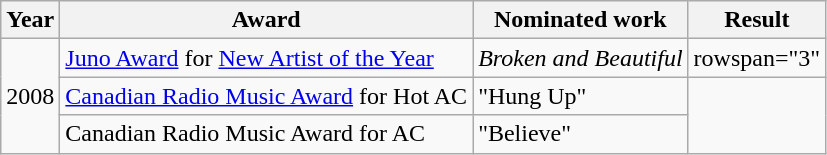<table class="wikitable">
<tr>
<th>Year</th>
<th>Award</th>
<th>Nominated work</th>
<th>Result</th>
</tr>
<tr>
<td rowspan="4">2008</td>
<td><a href='#'>Juno Award</a> for <a href='#'>New Artist of the Year</a></td>
<td><em>Broken and Beautiful</em></td>
<td>rowspan="3" </td>
</tr>
<tr>
<td><a href='#'>Canadian Radio Music Award</a> for Hot AC</td>
<td>"Hung Up"</td>
</tr>
<tr>
<td>Canadian Radio Music Award for AC</td>
<td>"Believe"</td>
</tr>
</table>
